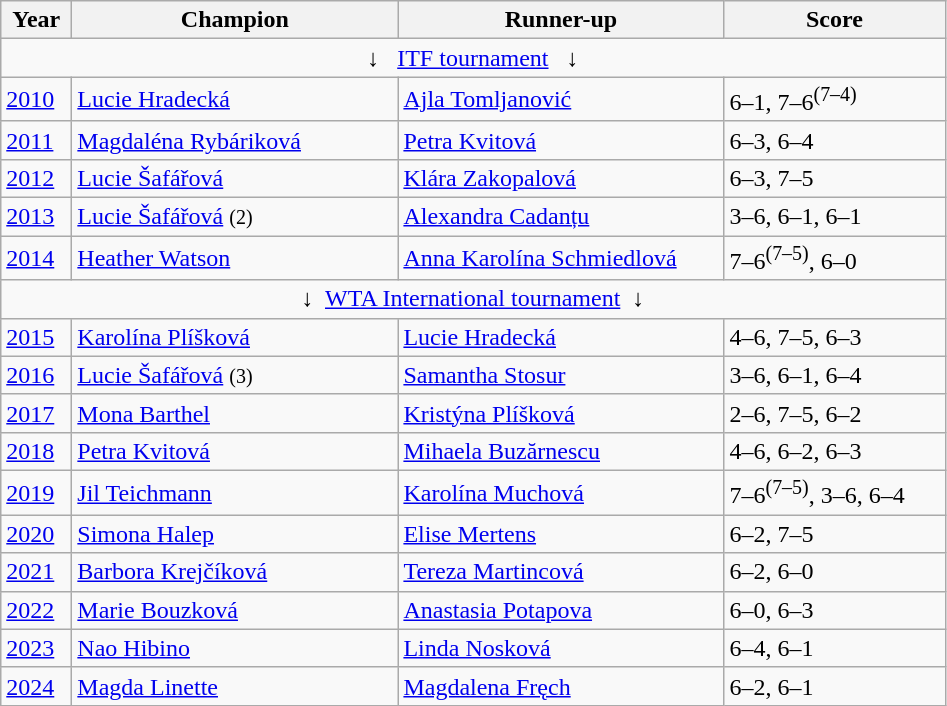<table class="wikitable">
<tr>
<th style="width:40px">Year</th>
<th style="width:210px">Champion</th>
<th style="width:210px">Runner-up</th>
<th style="width:140px" class="unsortable">Score</th>
</tr>
<tr>
<td colspan="5" align="center">↓   <a href='#'>ITF tournament</a>   ↓</td>
</tr>
<tr>
<td><a href='#'>2010</a></td>
<td> <a href='#'>Lucie Hradecká</a></td>
<td> <a href='#'>Ajla Tomljanović</a></td>
<td>6–1, 7–6<sup>(7–4)</sup></td>
</tr>
<tr>
<td><a href='#'>2011</a></td>
<td> <a href='#'>Magdaléna Rybáriková</a></td>
<td> <a href='#'>Petra Kvitová</a></td>
<td>6–3, 6–4</td>
</tr>
<tr>
<td><a href='#'>2012</a></td>
<td> <a href='#'>Lucie Šafářová</a></td>
<td> <a href='#'>Klára Zakopalová</a></td>
<td>6–3, 7–5</td>
</tr>
<tr>
<td><a href='#'>2013</a></td>
<td> <a href='#'>Lucie Šafářová</a> <small> (2) </small></td>
<td> <a href='#'>Alexandra Cadanțu</a></td>
<td>3–6, 6–1, 6–1</td>
</tr>
<tr>
<td><a href='#'>2014</a></td>
<td> <a href='#'>Heather Watson</a></td>
<td> <a href='#'>Anna Karolína Schmiedlová</a></td>
<td>7–6<sup>(7–5)</sup>, 6–0</td>
</tr>
<tr>
<td colspan="5" align="center">↓  <a href='#'>WTA International tournament</a>  ↓</td>
</tr>
<tr>
<td><a href='#'>2015</a></td>
<td> <a href='#'>Karolína Plíšková</a></td>
<td> <a href='#'>Lucie Hradecká</a></td>
<td>4–6, 7–5, 6–3</td>
</tr>
<tr>
<td><a href='#'>2016</a></td>
<td> <a href='#'>Lucie Šafářová</a> <small> (3) </small></td>
<td> <a href='#'>Samantha Stosur</a></td>
<td>3–6, 6–1, 6–4</td>
</tr>
<tr>
<td><a href='#'>2017</a></td>
<td> <a href='#'>Mona Barthel</a></td>
<td> <a href='#'>Kristýna Plíšková</a></td>
<td>2–6, 7–5, 6–2</td>
</tr>
<tr>
<td><a href='#'>2018</a></td>
<td> <a href='#'>Petra Kvitová</a></td>
<td> <a href='#'>Mihaela Buzărnescu</a></td>
<td>4–6, 6–2, 6–3</td>
</tr>
<tr>
<td><a href='#'>2019</a></td>
<td> <a href='#'>Jil Teichmann</a></td>
<td> <a href='#'>Karolína Muchová</a></td>
<td>7–6<sup>(7–5)</sup>, 3–6, 6–4</td>
</tr>
<tr>
<td><a href='#'>2020</a></td>
<td> <a href='#'>Simona Halep</a></td>
<td> <a href='#'>Elise Mertens</a></td>
<td>6–2, 7–5</td>
</tr>
<tr>
<td><a href='#'>2021</a></td>
<td> <a href='#'>Barbora Krejčíková</a></td>
<td> <a href='#'>Tereza Martincová</a></td>
<td>6–2, 6–0</td>
</tr>
<tr>
<td><a href='#'>2022</a></td>
<td> <a href='#'>Marie Bouzková</a></td>
<td> <a href='#'>Anastasia Potapova</a></td>
<td>6–0, 6–3</td>
</tr>
<tr>
<td><a href='#'>2023</a></td>
<td> <a href='#'>Nao Hibino</a></td>
<td> <a href='#'>Linda Nosková</a></td>
<td>6–4, 6–1</td>
</tr>
<tr>
<td><a href='#'>2024</a></td>
<td> <a href='#'>Magda Linette</a></td>
<td> <a href='#'>Magdalena Fręch</a></td>
<td>6–2, 6–1</td>
</tr>
</table>
